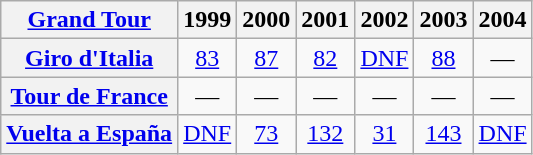<table class="wikitable plainrowheaders">
<tr>
<th scope="col"><a href='#'>Grand Tour</a></th>
<th scope="col">1999</th>
<th scope="col">2000</th>
<th scope="col">2001</th>
<th scope="col">2002</th>
<th scope="col">2003</th>
<th scope="col">2004</th>
</tr>
<tr style="text-align:center;">
<th scope="row"> <a href='#'>Giro d'Italia</a></th>
<td style="text-align:center;"><a href='#'>83</a></td>
<td style="text-align:center;"><a href='#'>87</a></td>
<td style="text-align:center;"><a href='#'>82</a></td>
<td style="text-align:center;"><a href='#'>DNF</a></td>
<td style="text-align:center;"><a href='#'>88</a></td>
<td>—</td>
</tr>
<tr style="text-align:center;">
<th scope="row"> <a href='#'>Tour de France</a></th>
<td>—</td>
<td>—</td>
<td>—</td>
<td>—</td>
<td>—</td>
<td>—</td>
</tr>
<tr style="text-align:center;">
<th scope="row"> <a href='#'>Vuelta a España</a></th>
<td style="text-align:center;"><a href='#'>DNF</a></td>
<td style="text-align:center;"><a href='#'>73</a></td>
<td style="text-align:center;"><a href='#'>132</a></td>
<td style="text-align:center;"><a href='#'>31</a></td>
<td style="text-align:center;"><a href='#'>143</a></td>
<td style="text-align:center;"><a href='#'>DNF</a></td>
</tr>
</table>
